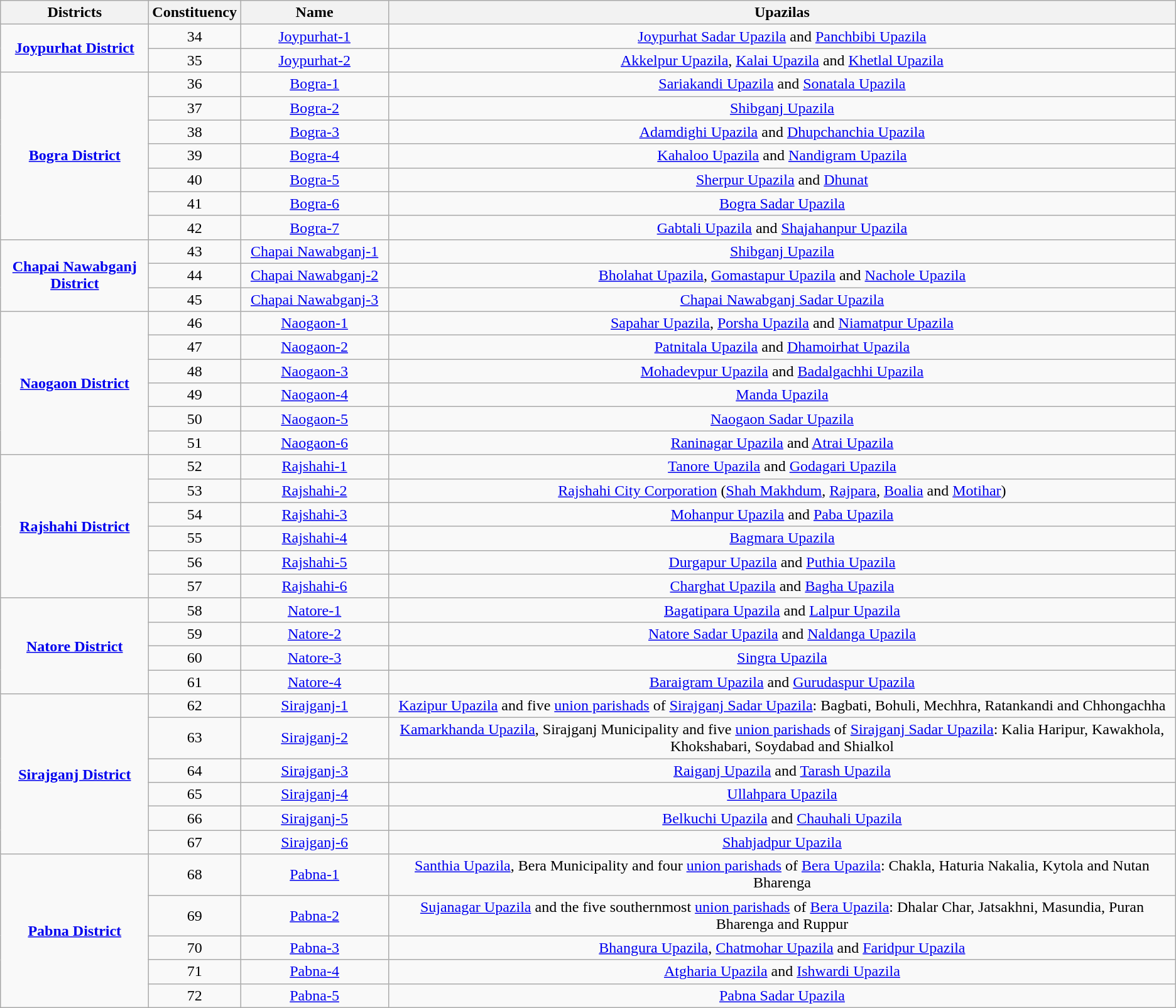<table class=wikitable style=text-align:center>
<tr>
<th width=150>Districts</th>
<th width=50>Constituency</th>
<th width=150>Name</th>
<th>Upazilas</th>
</tr>
<tr>
<td rowspan=2 align=center><strong><a href='#'>Joypurhat District</a></strong></td>
<td>34</td>
<td><a href='#'>Joypurhat-1</a></td>
<td><a href='#'>Joypurhat Sadar Upazila</a> and <a href='#'>Panchbibi Upazila</a></td>
</tr>
<tr>
<td>35</td>
<td><a href='#'>Joypurhat-2</a></td>
<td><a href='#'>Akkelpur Upazila</a>, <a href='#'>Kalai Upazila</a> and <a href='#'>Khetlal Upazila</a></td>
</tr>
<tr>
<td rowspan=7 align=center><strong><a href='#'>Bogra District</a></strong></td>
<td>36</td>
<td><a href='#'>Bogra-1</a></td>
<td><a href='#'>Sariakandi Upazila</a> and <a href='#'>Sonatala Upazila</a></td>
</tr>
<tr>
<td>37</td>
<td><a href='#'>Bogra-2</a></td>
<td><a href='#'>Shibganj Upazila</a></td>
</tr>
<tr>
<td>38</td>
<td><a href='#'>Bogra-3</a></td>
<td><a href='#'>Adamdighi Upazila</a> and <a href='#'>Dhupchanchia Upazila</a></td>
</tr>
<tr>
<td>39</td>
<td><a href='#'>Bogra-4</a></td>
<td><a href='#'>Kahaloo Upazila</a> and <a href='#'>Nandigram Upazila</a></td>
</tr>
<tr>
<td>40</td>
<td><a href='#'>Bogra-5</a></td>
<td><a href='#'>Sherpur Upazila</a> and <a href='#'>Dhunat</a></td>
</tr>
<tr>
<td>41</td>
<td><a href='#'>Bogra-6</a></td>
<td><a href='#'>Bogra Sadar Upazila</a></td>
</tr>
<tr>
<td>42</td>
<td><a href='#'>Bogra-7</a></td>
<td><a href='#'>Gabtali Upazila</a> and <a href='#'>Shajahanpur Upazila</a></td>
</tr>
<tr>
<td rowspan=3 align=center><strong><a href='#'>Chapai Nawabganj District</a></strong></td>
<td>43</td>
<td><a href='#'>Chapai Nawabganj-1</a></td>
<td><a href='#'>Shibganj Upazila</a></td>
</tr>
<tr>
<td>44</td>
<td><a href='#'>Chapai Nawabganj-2</a></td>
<td><a href='#'>Bholahat Upazila</a>, <a href='#'>Gomastapur Upazila</a> and <a href='#'>Nachole Upazila</a></td>
</tr>
<tr>
<td>45</td>
<td><a href='#'>Chapai Nawabganj-3</a></td>
<td><a href='#'>Chapai Nawabganj Sadar Upazila</a></td>
</tr>
<tr>
<td rowspan=6 align=center><strong><a href='#'>Naogaon District</a></strong></td>
<td>46</td>
<td><a href='#'>Naogaon-1</a></td>
<td><a href='#'>Sapahar Upazila</a>, <a href='#'>Porsha Upazila</a> and <a href='#'>Niamatpur Upazila</a></td>
</tr>
<tr>
<td>47</td>
<td><a href='#'>Naogaon-2</a></td>
<td><a href='#'>Patnitala Upazila</a> and <a href='#'>Dhamoirhat Upazila</a></td>
</tr>
<tr>
<td>48</td>
<td><a href='#'>Naogaon-3</a></td>
<td><a href='#'>Mohadevpur Upazila</a> and <a href='#'>Badalgachhi Upazila</a></td>
</tr>
<tr>
<td>49</td>
<td><a href='#'>Naogaon-4</a></td>
<td><a href='#'>Manda Upazila</a></td>
</tr>
<tr>
<td>50</td>
<td><a href='#'>Naogaon-5</a></td>
<td><a href='#'>Naogaon Sadar Upazila</a></td>
</tr>
<tr>
<td>51</td>
<td><a href='#'>Naogaon-6</a></td>
<td><a href='#'>Raninagar Upazila</a> and <a href='#'>Atrai Upazila</a></td>
</tr>
<tr>
<td rowspan=6 align=center><strong><a href='#'>Rajshahi District</a></strong></td>
<td>52</td>
<td><a href='#'>Rajshahi-1</a></td>
<td><a href='#'>Tanore Upazila</a> and <a href='#'>Godagari Upazila</a></td>
</tr>
<tr>
<td>53</td>
<td><a href='#'>Rajshahi-2</a></td>
<td><a href='#'>Rajshahi City Corporation</a> (<a href='#'>Shah Makhdum</a>, <a href='#'>Rajpara</a>, <a href='#'>Boalia</a> and <a href='#'>Motihar</a>)</td>
</tr>
<tr>
<td>54</td>
<td><a href='#'>Rajshahi-3</a></td>
<td><a href='#'>Mohanpur Upazila</a> and <a href='#'>Paba Upazila</a></td>
</tr>
<tr>
<td>55</td>
<td><a href='#'>Rajshahi-4</a></td>
<td><a href='#'>Bagmara Upazila</a></td>
</tr>
<tr>
<td>56</td>
<td><a href='#'>Rajshahi-5</a></td>
<td><a href='#'>Durgapur Upazila</a> and <a href='#'>Puthia Upazila</a></td>
</tr>
<tr>
<td>57</td>
<td><a href='#'>Rajshahi-6</a></td>
<td><a href='#'>Charghat Upazila</a> and <a href='#'>Bagha Upazila</a></td>
</tr>
<tr>
<td rowspan=4 align=center><strong><a href='#'>Natore District</a></strong></td>
<td>58</td>
<td><a href='#'>Natore-1</a></td>
<td><a href='#'>Bagatipara Upazila</a> and <a href='#'>Lalpur Upazila</a></td>
</tr>
<tr>
<td>59</td>
<td><a href='#'>Natore-2</a></td>
<td><a href='#'>Natore Sadar Upazila</a> and <a href='#'>Naldanga Upazila</a></td>
</tr>
<tr>
<td>60</td>
<td><a href='#'>Natore-3</a></td>
<td><a href='#'>Singra Upazila</a></td>
</tr>
<tr>
<td>61</td>
<td><a href='#'>Natore-4</a></td>
<td><a href='#'>Baraigram Upazila</a> and <a href='#'>Gurudaspur Upazila</a></td>
</tr>
<tr>
<td rowspan=6 align=center><strong><a href='#'>Sirajganj District</a></strong></td>
<td>62</td>
<td><a href='#'>Sirajganj-1</a></td>
<td><a href='#'>Kazipur Upazila</a> and five <a href='#'>union parishads</a> of <a href='#'>Sirajganj Sadar Upazila</a>: Bagbati, Bohuli, Mechhra, Ratankandi and Chhongachha</td>
</tr>
<tr>
<td>63</td>
<td><a href='#'>Sirajganj-2</a></td>
<td><a href='#'>Kamarkhanda Upazila</a>, Sirajganj Municipality and five <a href='#'>union parishads</a> of <a href='#'>Sirajganj Sadar Upazila</a>: Kalia Haripur, Kawakhola, Khokshabari, Soydabad and Shialkol</td>
</tr>
<tr>
<td>64</td>
<td><a href='#'>Sirajganj-3</a></td>
<td><a href='#'>Raiganj Upazila</a> and <a href='#'>Tarash Upazila</a></td>
</tr>
<tr>
<td>65</td>
<td><a href='#'>Sirajganj-4</a></td>
<td><a href='#'>Ullahpara Upazila</a></td>
</tr>
<tr>
<td>66</td>
<td><a href='#'>Sirajganj-5</a></td>
<td><a href='#'>Belkuchi Upazila</a> and <a href='#'>Chauhali Upazila</a></td>
</tr>
<tr>
<td>67</td>
<td><a href='#'>Sirajganj-6</a></td>
<td><a href='#'>Shahjadpur Upazila</a></td>
</tr>
<tr>
<td rowspan=5 align=center><strong><a href='#'>Pabna District</a></strong></td>
<td>68</td>
<td><a href='#'>Pabna-1</a></td>
<td><a href='#'>Santhia Upazila</a>, Bera Municipality and four <a href='#'>union parishads</a> of <a href='#'>Bera Upazila</a>: Chakla, Haturia Nakalia, Kytola and Nutan Bharenga</td>
</tr>
<tr>
<td>69</td>
<td><a href='#'>Pabna-2</a></td>
<td><a href='#'>Sujanagar Upazila</a> and the five southernmost <a href='#'>union parishads</a> of <a href='#'>Bera Upazila</a>: Dhalar Char, Jatsakhni, Masundia, Puran Bharenga and Ruppur</td>
</tr>
<tr>
<td>70</td>
<td><a href='#'>Pabna-3</a></td>
<td><a href='#'>Bhangura Upazila</a>, <a href='#'>Chatmohar Upazila</a> and <a href='#'>Faridpur Upazila</a></td>
</tr>
<tr>
<td>71</td>
<td><a href='#'>Pabna-4</a></td>
<td><a href='#'>Atgharia Upazila</a> and <a href='#'>Ishwardi Upazila</a></td>
</tr>
<tr>
<td>72</td>
<td><a href='#'>Pabna-5</a></td>
<td><a href='#'>Pabna Sadar Upazila</a></td>
</tr>
</table>
